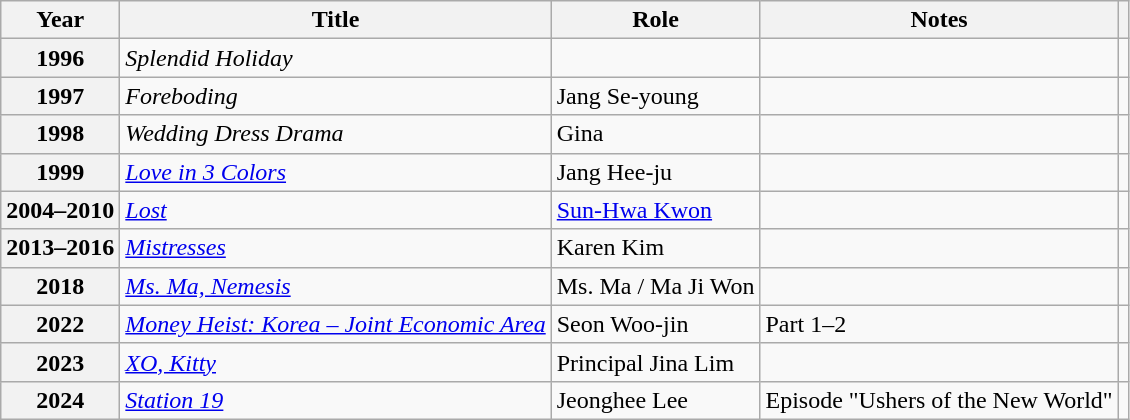<table class="wikitable plainrowheaders sortable">
<tr>
<th scope="col">Year</th>
<th scope="col">Title</th>
<th scope="col">Role</th>
<th scope="col">Notes</th>
<th scope="col" class="unsortable"></th>
</tr>
<tr>
<th scope="row">1996</th>
<td><em>Splendid Holiday</em></td>
<td></td>
<td></td>
<td style="text-align:center"></td>
</tr>
<tr>
<th scope="row">1997</th>
<td><em>Foreboding</em></td>
<td>Jang Se-young</td>
<td></td>
<td style="text-align:center"></td>
</tr>
<tr>
<th scope="row">1998</th>
<td><em>Wedding Dress Drama</em></td>
<td>Gina</td>
<td></td>
<td style="text-align:center"></td>
</tr>
<tr>
<th scope="row">1999</th>
<td><em><a href='#'>Love in 3 Colors</a></em></td>
<td>Jang Hee-ju</td>
<td></td>
<td style="text-align:center"></td>
</tr>
<tr>
<th scope="row">2004–2010</th>
<td><em><a href='#'>Lost</a></em></td>
<td><a href='#'>Sun-Hwa Kwon</a></td>
<td></td>
<td style="text-align:center"></td>
</tr>
<tr>
<th scope="row">2013–2016</th>
<td><em><a href='#'>Mistresses</a></em></td>
<td>Karen Kim</td>
<td></td>
<td style="text-align:center"></td>
</tr>
<tr>
<th scope="row">2018</th>
<td><em><a href='#'>Ms. Ma, Nemesis</a></em></td>
<td>Ms. Ma / Ma Ji Won</td>
<td></td>
<td style="text-align:center"></td>
</tr>
<tr>
<th scope="row">2022</th>
<td><em><a href='#'>Money Heist: Korea – Joint Economic Area</a></em></td>
<td>Seon Woo-jin</td>
<td>Part 1–2</td>
<td style="text-align:center"></td>
</tr>
<tr>
<th scope="row">2023</th>
<td><em><a href='#'>XO, Kitty</a></em></td>
<td>Principal Jina Lim</td>
<td></td>
<td style="text-align:center"></td>
</tr>
<tr>
<th scope="row">2024</th>
<td><em><a href='#'>Station 19</a></em></td>
<td>Jeonghee Lee</td>
<td>Episode "Ushers of the New World"</td>
<td style="text-align:center"></td>
</tr>
</table>
